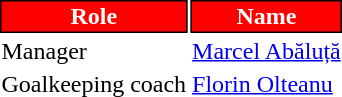<table class="toccolours">
<tr>
<th style="background:#FF0000;color:#FFFFFF;border:1px solid #000000;">Role</th>
<th style="background:#FF0000;color:#FFFFFF;border:1px solid #000000;">Name</th>
</tr>
<tr>
<td>Manager</td>
<td> <a href='#'>Marcel Abăluță</a></td>
</tr>
<tr>
<td>Goalkeeping coach</td>
<td> <a href='#'>Florin Olteanu</a></td>
</tr>
</table>
